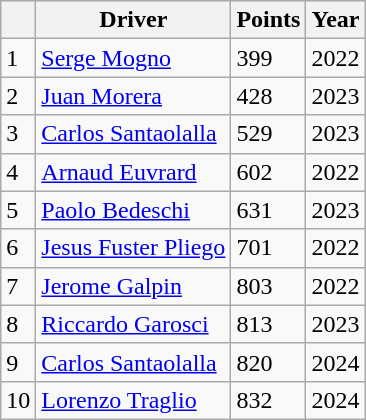<table class="wikitable">
<tr>
<th></th>
<th>Driver</th>
<th>Points</th>
<th>Year</th>
</tr>
<tr>
<td>1</td>
<td> <a href='#'>Serge Mogno</a></td>
<td>399</td>
<td>2022</td>
</tr>
<tr>
<td>2</td>
<td> <a href='#'>Juan Morera</a></td>
<td>428</td>
<td>2023</td>
</tr>
<tr>
<td>3</td>
<td> <a href='#'>Carlos Santaolalla</a></td>
<td>529</td>
<td>2023</td>
</tr>
<tr>
<td>4</td>
<td> <a href='#'>Arnaud Euvrard</a></td>
<td>602</td>
<td>2022</td>
</tr>
<tr>
<td>5</td>
<td> <a href='#'>Paolo Bedeschi</a></td>
<td>631</td>
<td>2023</td>
</tr>
<tr>
<td>6</td>
<td> <a href='#'>Jesus Fuster Pliego</a></td>
<td>701</td>
<td>2022</td>
</tr>
<tr>
<td>7</td>
<td> <a href='#'>Jerome Galpin</a></td>
<td>803</td>
<td>2022</td>
</tr>
<tr>
<td>8</td>
<td> <a href='#'>Riccardo Garosci</a></td>
<td>813</td>
<td>2023</td>
</tr>
<tr>
<td>9</td>
<td> <a href='#'>Carlos Santaolalla</a></td>
<td>820</td>
<td>2024</td>
</tr>
<tr>
<td>10</td>
<td> <a href='#'>Lorenzo Traglio</a></td>
<td>832</td>
<td>2024</td>
</tr>
</table>
